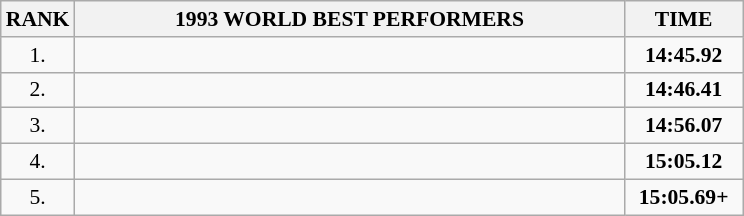<table class="wikitable" style="border-collapse: collapse; font-size: 90%;">
<tr>
<th>RANK</th>
<th align="center" style="width: 25em">1993 WORLD BEST PERFORMERS</th>
<th align="center" style="width: 5em">TIME</th>
</tr>
<tr>
<td align="center">1.</td>
<td></td>
<td align="center"><strong>14:45.92</strong></td>
</tr>
<tr>
<td align="center">2.</td>
<td></td>
<td align="center"><strong>14:46.41</strong></td>
</tr>
<tr>
<td align="center">3.</td>
<td></td>
<td align="center"><strong>14:56.07</strong></td>
</tr>
<tr>
<td align="center">4.</td>
<td></td>
<td align="center"><strong>15:05.12</strong></td>
</tr>
<tr>
<td align="center">5.</td>
<td></td>
<td align="center"><strong>15:05.69+</strong></td>
</tr>
</table>
